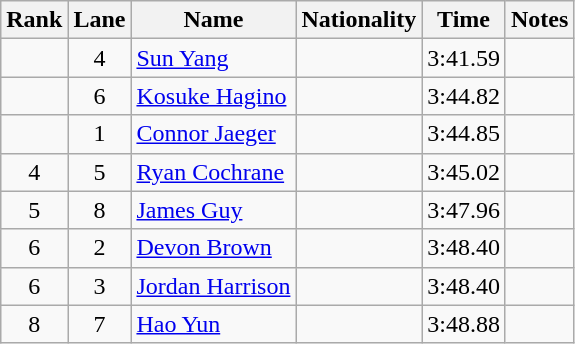<table class="wikitable sortable" style="text-align:center">
<tr>
<th>Rank</th>
<th>Lane</th>
<th>Name</th>
<th>Nationality</th>
<th>Time</th>
<th>Notes</th>
</tr>
<tr>
<td></td>
<td>4</td>
<td align=left><a href='#'>Sun Yang</a></td>
<td align=left></td>
<td>3:41.59</td>
<td></td>
</tr>
<tr>
<td></td>
<td>6</td>
<td align=left><a href='#'>Kosuke Hagino</a></td>
<td align=left></td>
<td>3:44.82</td>
<td></td>
</tr>
<tr>
<td></td>
<td>1</td>
<td align=left><a href='#'>Connor Jaeger</a></td>
<td align=left></td>
<td>3:44.85</td>
<td></td>
</tr>
<tr>
<td>4</td>
<td>5</td>
<td align=left><a href='#'>Ryan Cochrane</a></td>
<td align=left></td>
<td>3:45.02</td>
<td></td>
</tr>
<tr>
<td>5</td>
<td>8</td>
<td align=left><a href='#'>James Guy</a></td>
<td align=left></td>
<td>3:47.96</td>
<td></td>
</tr>
<tr>
<td>6</td>
<td>2</td>
<td align=left><a href='#'>Devon Brown</a></td>
<td align=left></td>
<td>3:48.40</td>
<td></td>
</tr>
<tr>
<td>6</td>
<td>3</td>
<td align=left><a href='#'>Jordan Harrison</a></td>
<td align=left></td>
<td>3:48.40</td>
<td></td>
</tr>
<tr>
<td>8</td>
<td>7</td>
<td align=left><a href='#'>Hao Yun</a></td>
<td align=left></td>
<td>3:48.88</td>
<td></td>
</tr>
</table>
